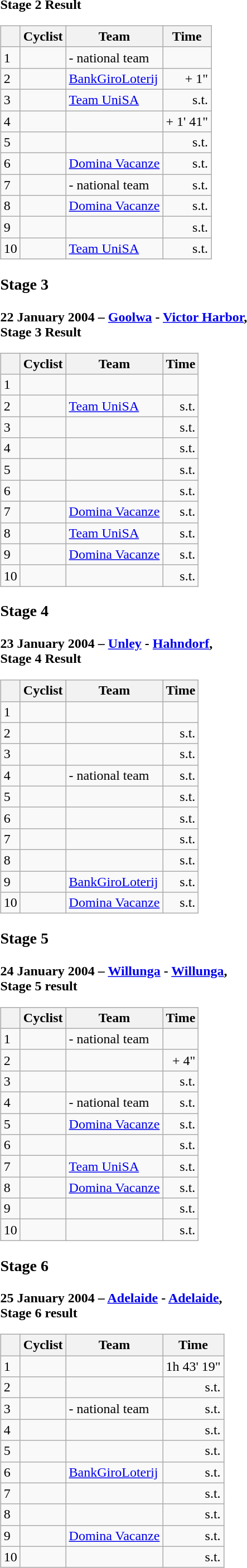<table>
<tr>
<td><strong>Stage 2 Result</strong><br><table class="wikitable">
<tr>
<th></th>
<th>Cyclist</th>
<th>Team</th>
<th>Time</th>
</tr>
<tr>
<td>1</td>
<td></td>
<td> - national team</td>
<td align="right"></td>
</tr>
<tr>
<td>2</td>
<td></td>
<td><a href='#'>BankGiroLoterij</a></td>
<td align="right">+ 1"</td>
</tr>
<tr>
<td>3</td>
<td></td>
<td><a href='#'>Team UniSA</a></td>
<td align="right">s.t.</td>
</tr>
<tr>
<td>4</td>
<td></td>
<td></td>
<td align="right">+ 1' 41"</td>
</tr>
<tr>
<td>5</td>
<td></td>
<td></td>
<td align="right">s.t.</td>
</tr>
<tr>
<td>6</td>
<td></td>
<td><a href='#'>Domina Vacanze</a></td>
<td align="right">s.t.</td>
</tr>
<tr>
<td>7</td>
<td></td>
<td> - national team</td>
<td align="right">s.t.</td>
</tr>
<tr>
<td>8</td>
<td></td>
<td><a href='#'>Domina Vacanze</a></td>
<td align="right">s.t.</td>
</tr>
<tr>
<td>9</td>
<td></td>
<td></td>
<td align="right">s.t.</td>
</tr>
<tr>
<td>10</td>
<td></td>
<td><a href='#'>Team UniSA</a></td>
<td align="right">s.t.</td>
</tr>
</table>
<h3>Stage 3</h3><strong>22 January 2004 – <a href='#'>Goolwa</a> - <a href='#'>Victor Harbor</a>,  </strong><br><strong>Stage 3 Result</strong><table class="wikitable">
<tr>
<th></th>
<th>Cyclist</th>
<th>Team</th>
<th>Time</th>
</tr>
<tr>
<td>1</td>
<td></td>
<td></td>
<td align="right"></td>
</tr>
<tr>
<td>2</td>
<td></td>
<td><a href='#'>Team UniSA</a></td>
<td align="right">s.t.</td>
</tr>
<tr>
<td>3</td>
<td></td>
<td></td>
<td align="right">s.t.</td>
</tr>
<tr>
<td>4</td>
<td></td>
<td></td>
<td align="right">s.t.</td>
</tr>
<tr>
<td>5</td>
<td></td>
<td></td>
<td align="right">s.t.</td>
</tr>
<tr>
<td>6</td>
<td></td>
<td></td>
<td align="right">s.t.</td>
</tr>
<tr>
<td>7</td>
<td></td>
<td><a href='#'>Domina Vacanze</a></td>
<td align="right">s.t.</td>
</tr>
<tr>
<td>8</td>
<td></td>
<td><a href='#'>Team UniSA</a></td>
<td align="right">s.t.</td>
</tr>
<tr>
<td>9</td>
<td></td>
<td><a href='#'>Domina Vacanze</a></td>
<td align="right">s.t.</td>
</tr>
<tr>
<td>10</td>
<td></td>
<td></td>
<td align="right">s.t.</td>
</tr>
</table>
<h3>Stage 4</h3><strong>23 January 2004 – <a href='#'>Unley</a> - <a href='#'>Hahndorf</a>, </strong><br><strong>Stage 4 Result</strong><table class="wikitable">
<tr>
<th></th>
<th>Cyclist</th>
<th>Team</th>
<th>Time</th>
</tr>
<tr>
<td>1</td>
<td></td>
<td></td>
<td align="right"></td>
</tr>
<tr>
<td>2</td>
<td></td>
<td></td>
<td align="right">s.t.</td>
</tr>
<tr>
<td>3</td>
<td></td>
<td></td>
<td align="right">s.t.</td>
</tr>
<tr>
<td>4</td>
<td></td>
<td> - national team</td>
<td align="right">s.t.</td>
</tr>
<tr>
<td>5</td>
<td></td>
<td></td>
<td align="right">s.t.</td>
</tr>
<tr>
<td>6</td>
<td></td>
<td></td>
<td align="right">s.t.</td>
</tr>
<tr>
<td>7</td>
<td></td>
<td></td>
<td align="right">s.t.</td>
</tr>
<tr>
<td>8</td>
<td></td>
<td></td>
<td align="right">s.t.</td>
</tr>
<tr>
<td>9</td>
<td></td>
<td><a href='#'>BankGiroLoterij</a></td>
<td align="right">s.t.</td>
</tr>
<tr>
<td>10</td>
<td></td>
<td><a href='#'>Domina Vacanze</a></td>
<td align="right">s.t.</td>
</tr>
</table>
<h3>Stage 5</h3><strong>24 January 2004 – <a href='#'>Willunga</a> - <a href='#'>Willunga</a>,  </strong><br><strong>Stage 5 result</strong><table class="wikitable">
<tr>
<th></th>
<th>Cyclist</th>
<th>Team</th>
<th>Time</th>
</tr>
<tr>
<td>1</td>
<td></td>
<td> - national team</td>
<td align="right"></td>
</tr>
<tr>
<td>2</td>
<td></td>
<td></td>
<td align="right">+ 4"</td>
</tr>
<tr>
<td>3</td>
<td></td>
<td></td>
<td align="right">s.t.</td>
</tr>
<tr>
<td>4</td>
<td></td>
<td> - national team</td>
<td align="right">s.t.</td>
</tr>
<tr>
<td>5</td>
<td></td>
<td><a href='#'>Domina Vacanze</a></td>
<td align="right">s.t.</td>
</tr>
<tr>
<td>6</td>
<td></td>
<td></td>
<td align="right">s.t.</td>
</tr>
<tr>
<td>7</td>
<td></td>
<td><a href='#'>Team UniSA</a></td>
<td align="right">s.t.</td>
</tr>
<tr>
<td>8</td>
<td></td>
<td><a href='#'>Domina Vacanze</a></td>
<td align="right">s.t.</td>
</tr>
<tr>
<td>9</td>
<td></td>
<td></td>
<td align="right">s.t.</td>
</tr>
<tr>
<td>10</td>
<td></td>
<td></td>
<td align="right">s.t.</td>
</tr>
</table>
<h3>Stage 6</h3><strong>25 January 2004 – <a href='#'>Adelaide</a> - <a href='#'>Adelaide</a>,  </strong><br><strong>Stage 6 result</strong><table class="wikitable">
<tr>
<th></th>
<th>Cyclist</th>
<th>Team</th>
<th>Time</th>
</tr>
<tr>
<td>1</td>
<td></td>
<td></td>
<td align="right">1h 43' 19"</td>
</tr>
<tr>
<td>2</td>
<td></td>
<td></td>
<td align="right">s.t.</td>
</tr>
<tr>
<td>3</td>
<td></td>
<td> - national team</td>
<td align="right">s.t.</td>
</tr>
<tr>
<td>4</td>
<td></td>
<td></td>
<td align="right">s.t.</td>
</tr>
<tr>
<td>5</td>
<td></td>
<td></td>
<td align="right">s.t.</td>
</tr>
<tr>
<td>6</td>
<td></td>
<td><a href='#'>BankGiroLoterij</a></td>
<td align="right">s.t.</td>
</tr>
<tr>
<td>7</td>
<td></td>
<td></td>
<td align="right">s.t.</td>
</tr>
<tr>
<td>8</td>
<td></td>
<td></td>
<td align="right">s.t.</td>
</tr>
<tr>
<td>9</td>
<td></td>
<td><a href='#'>Domina Vacanze</a></td>
<td align="right">s.t.</td>
</tr>
<tr>
<td>10</td>
<td></td>
<td></td>
<td align="right">s.t.</td>
</tr>
</table>
</td>
</tr>
</table>
